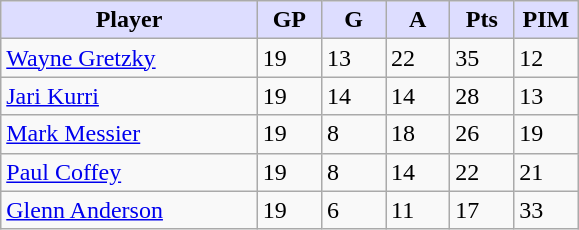<table class="wikitable">
<tr>
<th style="background:#ddf; width:40%;">Player</th>
<th style="background:#ddf; width:10%;">GP</th>
<th style="background:#ddf; width:10%;">G</th>
<th style="background:#ddf; width:10%;">A</th>
<th style="background:#ddf; width:10%;">Pts</th>
<th style="background:#ddf; width:10%;">PIM</th>
</tr>
<tr>
<td><a href='#'>Wayne Gretzky</a></td>
<td>19</td>
<td>13</td>
<td>22</td>
<td>35</td>
<td>12</td>
</tr>
<tr>
<td><a href='#'>Jari Kurri</a></td>
<td>19</td>
<td>14</td>
<td>14</td>
<td>28</td>
<td>13</td>
</tr>
<tr>
<td><a href='#'>Mark Messier</a></td>
<td>19</td>
<td>8</td>
<td>18</td>
<td>26</td>
<td>19</td>
</tr>
<tr>
<td><a href='#'>Paul Coffey</a></td>
<td>19</td>
<td>8</td>
<td>14</td>
<td>22</td>
<td>21</td>
</tr>
<tr>
<td><a href='#'>Glenn Anderson</a></td>
<td>19</td>
<td>6</td>
<td>11</td>
<td>17</td>
<td>33</td>
</tr>
</table>
